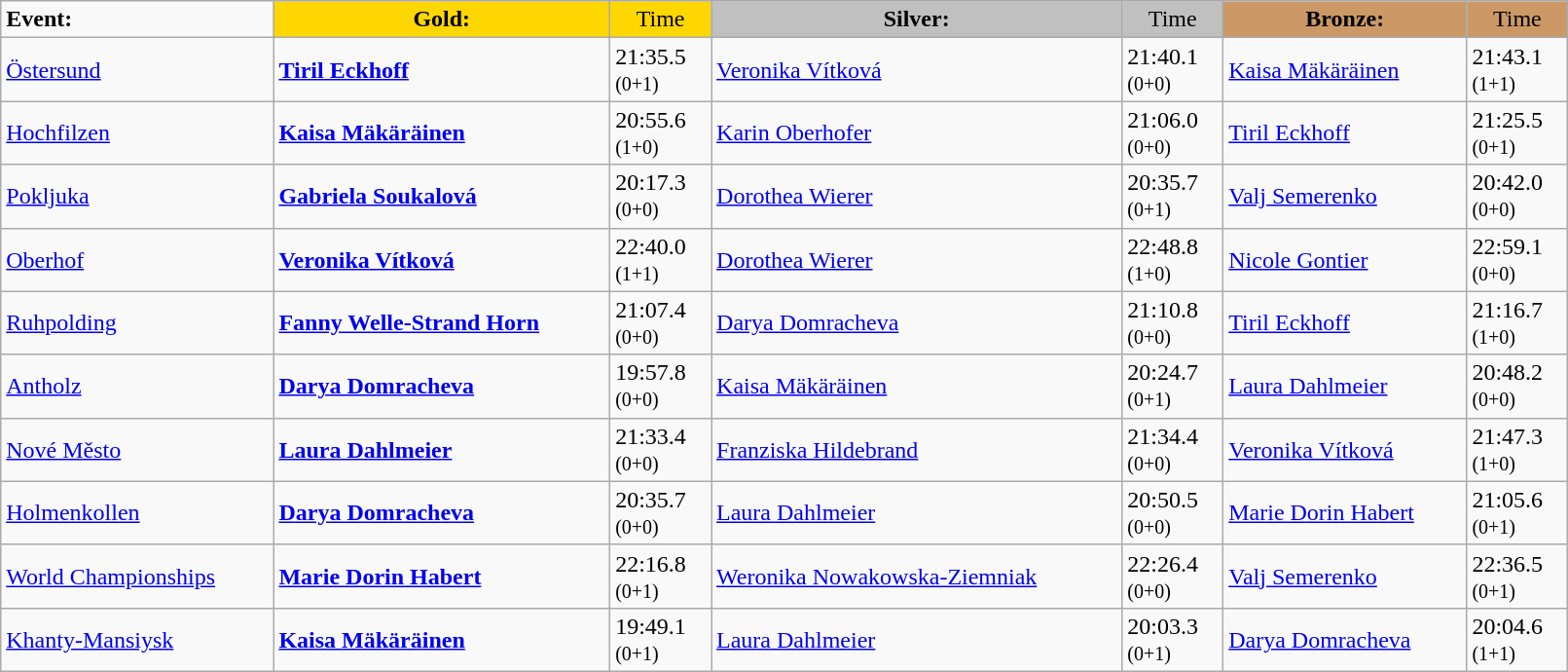<table class="wikitable" width=85%>
<tr>
<td><strong>Event:</strong></td>
<td style="text-align:center;background-color:gold;"><strong>Gold:</strong></td>
<td style="text-align:center;background-color:gold;">Time</td>
<td style="text-align:center;background-color:silver;"><strong>Silver:</strong></td>
<td style="text-align:center;background-color:silver;">Time</td>
<td style="text-align:center;background-color:#CC9966;"><strong>Bronze:</strong></td>
<td style="text-align:center;background-color:#CC9966;">Time</td>
</tr>
<tr>
<td><a href='#'>Östersund</a><br></td>
<td><strong><a href='#'>Tiril Eckhoff</a></strong><br><small></small></td>
<td>21:35.5<br><small>(0+1)</small></td>
<td><a href='#'>Veronika Vítková</a><br><small></small></td>
<td>21:40.1<br><small>(0+0)</small></td>
<td><a href='#'>Kaisa Mäkäräinen</a><br><small></small></td>
<td>21:43.1<br><small>(1+1)</small></td>
</tr>
<tr>
<td><a href='#'>Hochfilzen</a><br></td>
<td><strong><a href='#'>Kaisa Mäkäräinen</a></strong><br><small></small></td>
<td>20:55.6<br><small>(1+0)</small></td>
<td><a href='#'>Karin Oberhofer</a><br><small></small></td>
<td>21:06.0<br><small>(0+0)</small></td>
<td><a href='#'>Tiril Eckhoff</a><br><small></small></td>
<td>21:25.5<br><small>(0+1)</small></td>
</tr>
<tr>
<td><a href='#'>Pokljuka</a><br></td>
<td><strong><a href='#'>Gabriela Soukalová</a></strong><br><small></small></td>
<td>20:17.3 <br><small>(0+0)</small></td>
<td><a href='#'>Dorothea Wierer</a><br><small></small></td>
<td>20:35.7<br><small>(0+1)</small></td>
<td><a href='#'>Valj Semerenko</a><br><small></small></td>
<td>20:42.0<br><small>(0+0)</small></td>
</tr>
<tr>
<td><a href='#'>Oberhof</a><br></td>
<td><strong><a href='#'>Veronika Vítková</a></strong><br><small></small></td>
<td>22:40.0 <br><small>(1+1)</small></td>
<td><a href='#'>Dorothea Wierer</a><br><small></small></td>
<td>22:48.8<br><small>(1+0)</small></td>
<td><a href='#'>Nicole Gontier</a><br><small></small></td>
<td>22:59.1<br><small>(0+0)</small></td>
</tr>
<tr>
<td><a href='#'>Ruhpolding</a><br></td>
<td><strong><a href='#'>Fanny Welle-Strand Horn</a></strong><br><small></small></td>
<td>21:07.4<br><small>(0+0)</small></td>
<td><a href='#'>Darya Domracheva</a><br><small></small></td>
<td>21:10.8<br><small>(0+0)</small></td>
<td><a href='#'>Tiril Eckhoff</a><br><small></small></td>
<td>21:16.7<br><small>(1+0)</small></td>
</tr>
<tr>
<td><a href='#'>Antholz</a><br></td>
<td><strong><a href='#'>Darya Domracheva</a></strong><br><small></small></td>
<td>19:57.8<br><small>(0+0)</small></td>
<td><a href='#'>Kaisa Mäkäräinen</a><br><small></small></td>
<td>20:24.7<br><small>(0+1)</small></td>
<td><a href='#'>Laura Dahlmeier</a><br><small></small></td>
<td>20:48.2<br><small>(0+0)</small></td>
</tr>
<tr>
<td><a href='#'>Nové Město</a><br></td>
<td><strong><a href='#'>Laura Dahlmeier</a></strong><br><small></small></td>
<td>21:33.4<br><small>(0+0)</small></td>
<td><a href='#'>Franziska Hildebrand</a><br><small></small></td>
<td>21:34.4<br><small>(0+0)</small></td>
<td><a href='#'>Veronika Vítková</a><br><small></small></td>
<td>21:47.3<br><small>(1+0)</small></td>
</tr>
<tr>
<td><a href='#'>Holmenkollen</a><br></td>
<td><strong><a href='#'>Darya Domracheva</a></strong><br><small></small></td>
<td>20:35.7<br><small>(0+0)</small></td>
<td><a href='#'>Laura Dahlmeier</a><br><small></small></td>
<td>20:50.5<br><small>(0+0)</small></td>
<td><a href='#'>Marie Dorin Habert</a><br><small></small></td>
<td>21:05.6<br><small>(0+1)</small></td>
</tr>
<tr>
<td><a href='#'>World Championships</a><br></td>
<td><strong><a href='#'>Marie Dorin Habert</a></strong><br><small></small></td>
<td>22:16.8<br><small>(0+1)</small></td>
<td><a href='#'>Weronika Nowakowska-Ziemniak</a><br><small></small></td>
<td>22:26.4<br><small>(0+0)</small></td>
<td><a href='#'>Valj Semerenko</a><br><small></small></td>
<td>22:36.5<br><small>(0+1)</small></td>
</tr>
<tr>
<td><a href='#'>Khanty-Mansiysk</a><br></td>
<td><strong><a href='#'>Kaisa Mäkäräinen</a></strong><br><small></small></td>
<td>19:49.1<br><small>(0+1)</small></td>
<td><a href='#'>Laura Dahlmeier</a><br><small></small></td>
<td>20:03.3<br><small>(0+1)</small></td>
<td><a href='#'>Darya Domracheva</a><br><small></small></td>
<td>20:04.6<br><small>(1+1)</small></td>
</tr>
</table>
